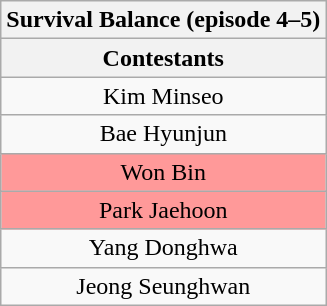<table class="wikitable" style="text-align:center;">
<tr>
<th>Survival Balance (episode 4–5)</th>
</tr>
<tr>
<th>Contestants</th>
</tr>
<tr>
<td>Kim Minseo</td>
</tr>
<tr>
<td>Bae Hyunjun</td>
</tr>
<tr>
<td style="background:#FF9999;">Won Bin</td>
</tr>
<tr>
<td style="background:#FF9999;">Park Jaehoon</td>
</tr>
<tr>
<td>Yang Donghwa</td>
</tr>
<tr>
<td>Jeong Seunghwan</td>
</tr>
</table>
